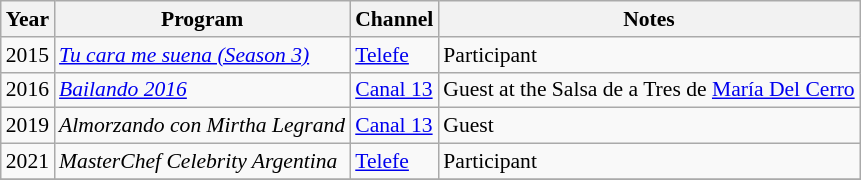<table class="wikitable" style="font-size: 90%;">
<tr>
<th>Year</th>
<th>Program</th>
<th>Channel</th>
<th>Notes</th>
</tr>
<tr>
<td>2015</td>
<td><em><a href='#'>Tu cara me suena (Season 3)</a></em></td>
<td><a href='#'>Telefe</a></td>
<td>Participant</td>
</tr>
<tr>
<td>2016</td>
<td><em><a href='#'>Bailando 2016</a></em></td>
<td><a href='#'>Canal 13</a></td>
<td>Guest at the Salsa de a Tres de <a href='#'>María Del Cerro</a></td>
</tr>
<tr>
<td>2019</td>
<td><em>Almorzando con Mirtha Legrand</em></td>
<td><a href='#'>Canal 13</a></td>
<td>Guest</td>
</tr>
<tr>
<td>2021</td>
<td><em>MasterChef Celebrity Argentina</em></td>
<td><a href='#'>Telefe</a></td>
<td>Participant</td>
</tr>
<tr>
</tr>
</table>
